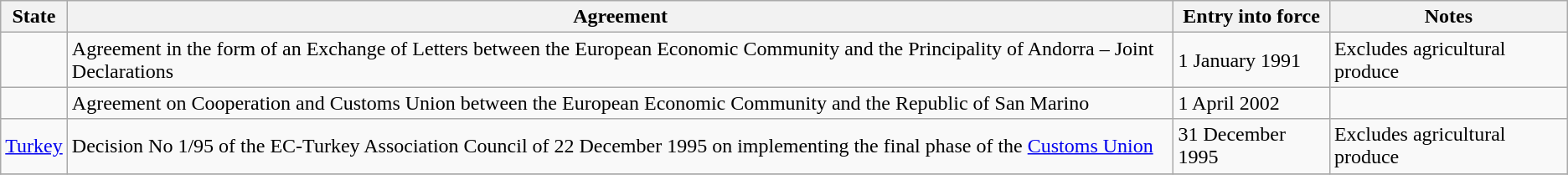<table class="wikitable">
<tr>
<th>State</th>
<th>Agreement</th>
<th>Entry into force</th>
<th>Notes</th>
</tr>
<tr>
<td></td>
<td>Agreement in the form of an Exchange of Letters between the European Economic Community and the Principality of Andorra – Joint Declarations</td>
<td>1 January 1991</td>
<td>Excludes agricultural produce</td>
</tr>
<tr>
<td></td>
<td>Agreement on Cooperation and Customs Union between the European Economic Community and the Republic of San Marino</td>
<td>1 April 2002</td>
<td></td>
</tr>
<tr>
<td> <a href='#'>Turkey</a></td>
<td>Decision No 1/95 of the EC-Turkey Association Council of 22 December 1995 on implementing the final phase of the <a href='#'>Customs Union</a></td>
<td>31 December 1995</td>
<td>Excludes agricultural produce</td>
</tr>
<tr>
</tr>
</table>
